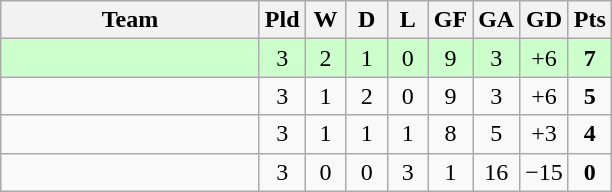<table class="wikitable" style="text-align: center;">
<tr>
<th width=165>Team</th>
<th width=20>Pld</th>
<th width=20>W</th>
<th width=20>D</th>
<th width=20>L</th>
<th width=20>GF</th>
<th width=20>GA</th>
<th width=20>GD</th>
<th width=20>Pts</th>
</tr>
<tr bgcolor=ccffcc>
<td style="text-align:left;"></td>
<td>3</td>
<td>2</td>
<td>1</td>
<td>0</td>
<td>9</td>
<td>3</td>
<td>+6</td>
<td><strong>7</strong></td>
</tr>
<tr>
<td style="text-align:left;"></td>
<td>3</td>
<td>1</td>
<td>2</td>
<td>0</td>
<td>9</td>
<td>3</td>
<td>+6</td>
<td><strong>5</strong></td>
</tr>
<tr>
<td style="text-align:left;"></td>
<td>3</td>
<td>1</td>
<td>1</td>
<td>1</td>
<td>8</td>
<td>5</td>
<td>+3</td>
<td><strong>4</strong></td>
</tr>
<tr>
<td style="text-align:left;"></td>
<td>3</td>
<td>0</td>
<td>0</td>
<td>3</td>
<td>1</td>
<td>16</td>
<td>−15</td>
<td><strong>0</strong></td>
</tr>
</table>
